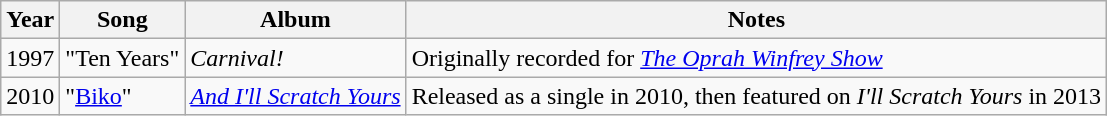<table class="wikitable">
<tr>
<th>Year</th>
<th>Song</th>
<th>Album</th>
<th>Notes</th>
</tr>
<tr>
<td>1997</td>
<td>"Ten Years"</td>
<td><em>Carnival!</em></td>
<td>Originally recorded for <em><a href='#'>The Oprah Winfrey Show</a></em></td>
</tr>
<tr>
<td>2010</td>
<td>"<a href='#'>Biko</a>"</td>
<td><em><a href='#'>And I'll Scratch Yours</a></em></td>
<td>Released as a single in 2010, then featured on <em>I'll Scratch Yours</em> in 2013</td>
</tr>
</table>
